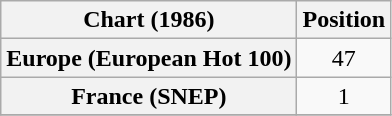<table class="wikitable sortable plainrowheaders">
<tr>
<th>Chart (1986)</th>
<th>Position</th>
</tr>
<tr>
<th scope="row">Europe (European Hot 100)</th>
<td style="text-align:center;">47</td>
</tr>
<tr>
<th scope="row">France (SNEP)</th>
<td align="center">1</td>
</tr>
<tr>
</tr>
</table>
